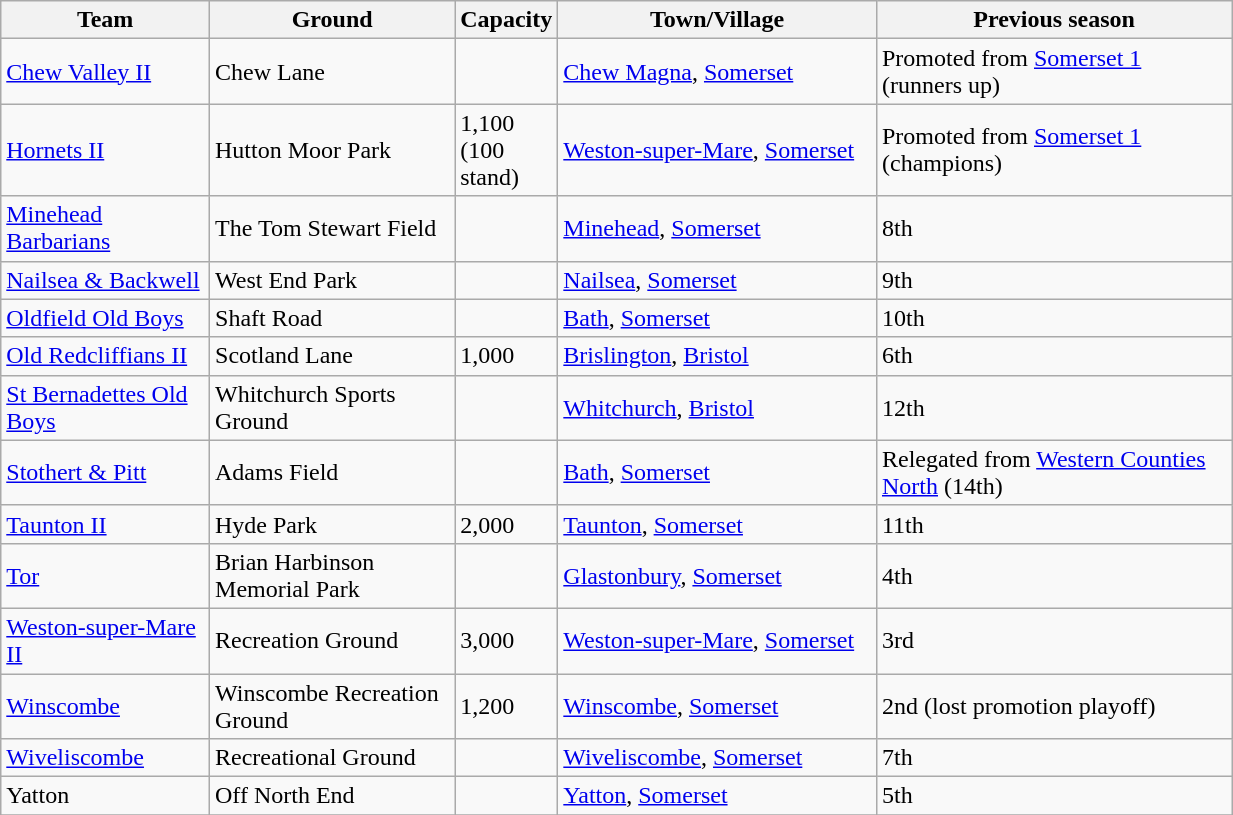<table class="wikitable sortable" width=65%>
<tr>
<th width=17%>Team</th>
<th width=20%>Ground</th>
<th width=8%>Capacity</th>
<th width=26%>Town/Village</th>
<th width=29%>Previous season</th>
</tr>
<tr>
<td><a href='#'>Chew Valley II</a></td>
<td>Chew Lane</td>
<td></td>
<td><a href='#'>Chew Magna</a>, <a href='#'>Somerset</a></td>
<td>Promoted from <a href='#'>Somerset 1</a> (runners up)</td>
</tr>
<tr>
<td><a href='#'>Hornets II</a></td>
<td>Hutton Moor Park</td>
<td>1,100 (100 stand)</td>
<td><a href='#'>Weston-super-Mare</a>, <a href='#'>Somerset</a></td>
<td>Promoted from <a href='#'>Somerset 1</a> (champions)</td>
</tr>
<tr>
<td><a href='#'>Minehead Barbarians</a></td>
<td>The Tom Stewart Field</td>
<td></td>
<td><a href='#'>Minehead</a>, <a href='#'>Somerset</a></td>
<td>8th</td>
</tr>
<tr>
<td><a href='#'>Nailsea & Backwell</a></td>
<td>West End Park</td>
<td></td>
<td><a href='#'>Nailsea</a>, <a href='#'>Somerset</a></td>
<td>9th</td>
</tr>
<tr>
<td><a href='#'>Oldfield Old Boys</a></td>
<td>Shaft Road</td>
<td></td>
<td><a href='#'>Bath</a>, <a href='#'>Somerset</a></td>
<td>10th</td>
</tr>
<tr>
<td><a href='#'>Old Redcliffians II</a></td>
<td>Scotland Lane</td>
<td>1,000</td>
<td><a href='#'>Brislington</a>, <a href='#'>Bristol</a></td>
<td>6th</td>
</tr>
<tr>
<td><a href='#'>St Bernadettes Old Boys</a></td>
<td>Whitchurch Sports Ground</td>
<td></td>
<td><a href='#'>Whitchurch</a>, <a href='#'>Bristol</a></td>
<td>12th</td>
</tr>
<tr>
<td><a href='#'>Stothert & Pitt</a></td>
<td>Adams Field</td>
<td></td>
<td><a href='#'>Bath</a>, <a href='#'>Somerset</a></td>
<td>Relegated from <a href='#'>Western Counties North</a> (14th)</td>
</tr>
<tr>
<td><a href='#'>Taunton II</a></td>
<td>Hyde Park</td>
<td>2,000</td>
<td><a href='#'>Taunton</a>, <a href='#'>Somerset</a></td>
<td>11th</td>
</tr>
<tr>
<td><a href='#'>Tor</a></td>
<td>Brian Harbinson Memorial Park</td>
<td></td>
<td><a href='#'>Glastonbury</a>, <a href='#'>Somerset</a></td>
<td>4th</td>
</tr>
<tr>
<td><a href='#'>Weston-super-Mare II</a></td>
<td>Recreation Ground</td>
<td>3,000</td>
<td><a href='#'>Weston-super-Mare</a>, <a href='#'>Somerset</a></td>
<td>3rd</td>
</tr>
<tr>
<td><a href='#'>Winscombe</a></td>
<td>Winscombe Recreation Ground</td>
<td>1,200</td>
<td><a href='#'>Winscombe</a>, <a href='#'>Somerset</a></td>
<td>2nd (lost promotion playoff)</td>
</tr>
<tr>
<td><a href='#'>Wiveliscombe</a></td>
<td>Recreational Ground</td>
<td></td>
<td><a href='#'>Wiveliscombe</a>, <a href='#'>Somerset</a></td>
<td>7th</td>
</tr>
<tr>
<td>Yatton</td>
<td>Off North End</td>
<td></td>
<td><a href='#'>Yatton</a>, <a href='#'>Somerset</a></td>
<td>5th</td>
</tr>
<tr>
</tr>
</table>
